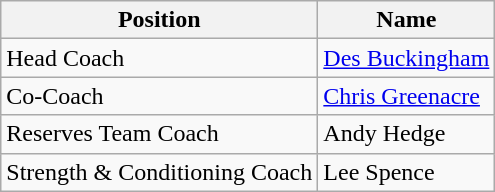<table class="wikitable">
<tr>
<th>Position</th>
<th>Name</th>
</tr>
<tr>
<td>Head Coach</td>
<td> <a href='#'>Des Buckingham</a></td>
</tr>
<tr>
<td>Co-Coach</td>
<td> <a href='#'>Chris Greenacre</a></td>
</tr>
<tr>
<td>Reserves Team Coach</td>
<td> Andy Hedge</td>
</tr>
<tr>
<td>Strength & Conditioning Coach</td>
<td> Lee Spence</td>
</tr>
</table>
